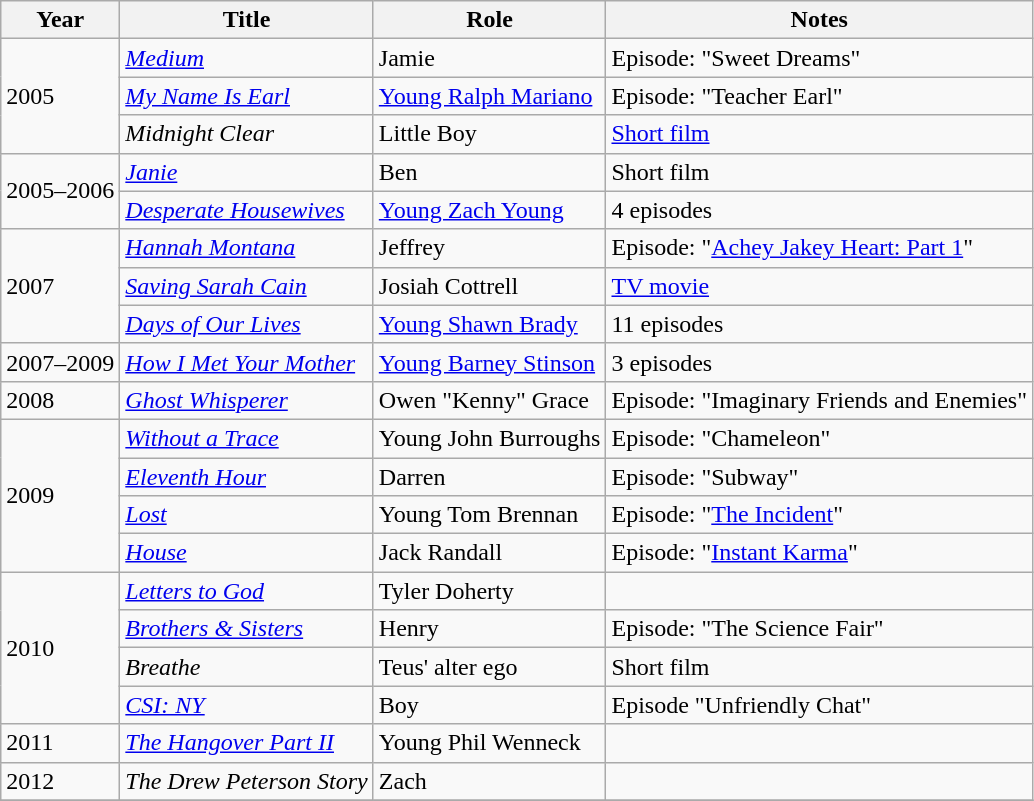<table class=wikitable>
<tr>
<th>Year</th>
<th>Title</th>
<th>Role</th>
<th>Notes</th>
</tr>
<tr>
<td rowspan=3>2005</td>
<td><em><a href='#'>Medium</a></em></td>
<td>Jamie</td>
<td>Episode: "Sweet Dreams"</td>
</tr>
<tr>
<td><em><a href='#'>My Name Is Earl</a></em></td>
<td><a href='#'>Young Ralph Mariano</a></td>
<td>Episode: "Teacher Earl"</td>
</tr>
<tr>
<td><em>Midnight Clear</em></td>
<td>Little Boy</td>
<td><a href='#'>Short film</a></td>
</tr>
<tr>
<td rowspan=2>2005–2006</td>
<td><em><a href='#'>Janie</a></em></td>
<td>Ben</td>
<td>Short film</td>
</tr>
<tr>
<td><em><a href='#'>Desperate Housewives</a></em></td>
<td><a href='#'>Young Zach Young</a></td>
<td>4 episodes</td>
</tr>
<tr>
<td rowspan=3>2007</td>
<td><em><a href='#'>Hannah Montana</a></em></td>
<td>Jeffrey</td>
<td>Episode: "<a href='#'>Achey Jakey Heart: Part 1</a>"</td>
</tr>
<tr>
<td><em><a href='#'>Saving Sarah Cain</a></em></td>
<td>Josiah Cottrell</td>
<td><a href='#'>TV movie</a></td>
</tr>
<tr>
<td><em><a href='#'>Days of Our Lives</a></em></td>
<td><a href='#'>Young Shawn Brady</a></td>
<td>11 episodes</td>
</tr>
<tr>
<td>2007–2009</td>
<td><em><a href='#'>How I Met Your Mother</a></em></td>
<td><a href='#'>Young Barney Stinson</a></td>
<td>3 episodes</td>
</tr>
<tr>
<td>2008</td>
<td><em><a href='#'>Ghost Whisperer</a></em></td>
<td>Owen "Kenny" Grace</td>
<td>Episode: "Imaginary Friends and Enemies"</td>
</tr>
<tr>
<td rowspan=4>2009</td>
<td><em><a href='#'>Without a Trace</a></em></td>
<td>Young John Burroughs</td>
<td>Episode: "Chameleon"</td>
</tr>
<tr>
<td><em><a href='#'>Eleventh Hour</a></em></td>
<td>Darren</td>
<td>Episode: "Subway"</td>
</tr>
<tr>
<td><em><a href='#'>Lost</a></em></td>
<td>Young Tom Brennan</td>
<td>Episode: "<a href='#'>The Incident</a>"</td>
</tr>
<tr>
<td><em><a href='#'>House</a></em></td>
<td>Jack Randall</td>
<td>Episode: "<a href='#'>Instant Karma</a>"</td>
</tr>
<tr>
<td rowspan=4>2010</td>
<td><em><a href='#'>Letters to God</a></em></td>
<td>Tyler Doherty</td>
<td></td>
</tr>
<tr>
<td><em><a href='#'>Brothers & Sisters</a></em></td>
<td>Henry</td>
<td>Episode: "The Science Fair"</td>
</tr>
<tr>
<td><em>Breathe</em></td>
<td>Teus' alter ego</td>
<td>Short film</td>
</tr>
<tr>
<td><em><a href='#'>CSI: NY</a></em></td>
<td>Boy</td>
<td>Episode "Unfriendly Chat"</td>
</tr>
<tr>
<td>2011</td>
<td><em><a href='#'>The Hangover Part II</a></em></td>
<td>Young Phil Wenneck</td>
<td></td>
</tr>
<tr>
<td>2012</td>
<td><em>The Drew Peterson Story</em></td>
<td>Zach</td>
<td></td>
</tr>
<tr>
</tr>
</table>
